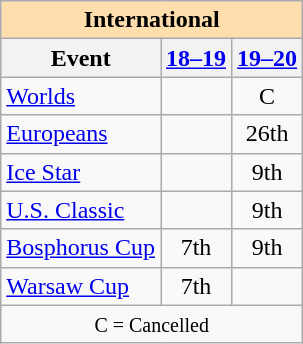<table class="wikitable" style="text-align:center">
<tr>
<th style="background-color: #ffdead; " colspan=3 align=center><strong>International</strong></th>
</tr>
<tr>
<th>Event</th>
<th><a href='#'>18–19</a></th>
<th><a href='#'>19–20</a></th>
</tr>
<tr>
<td align=left><a href='#'>Worlds</a></td>
<td></td>
<td>C</td>
</tr>
<tr>
<td align=left><a href='#'>Europeans</a></td>
<td></td>
<td>26th</td>
</tr>
<tr>
<td align=left> <a href='#'>Ice Star</a></td>
<td></td>
<td>9th</td>
</tr>
<tr>
<td align=left> <a href='#'>U.S. Classic</a></td>
<td></td>
<td>9th</td>
</tr>
<tr>
<td align=left><a href='#'>Bosphorus Cup</a></td>
<td>7th</td>
<td>9th</td>
</tr>
<tr>
<td align=left><a href='#'>Warsaw Cup</a></td>
<td>7th</td>
<td></td>
</tr>
<tr>
<td colspan=3 align=center><small> C = Cancelled </small></td>
</tr>
</table>
